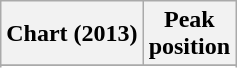<table class="wikitable sortable plainrowheaders" style="text-align:center">
<tr>
<th scope="col">Chart (2013)</th>
<th scope="col">Peak<br> position</th>
</tr>
<tr>
</tr>
<tr>
</tr>
<tr>
</tr>
</table>
